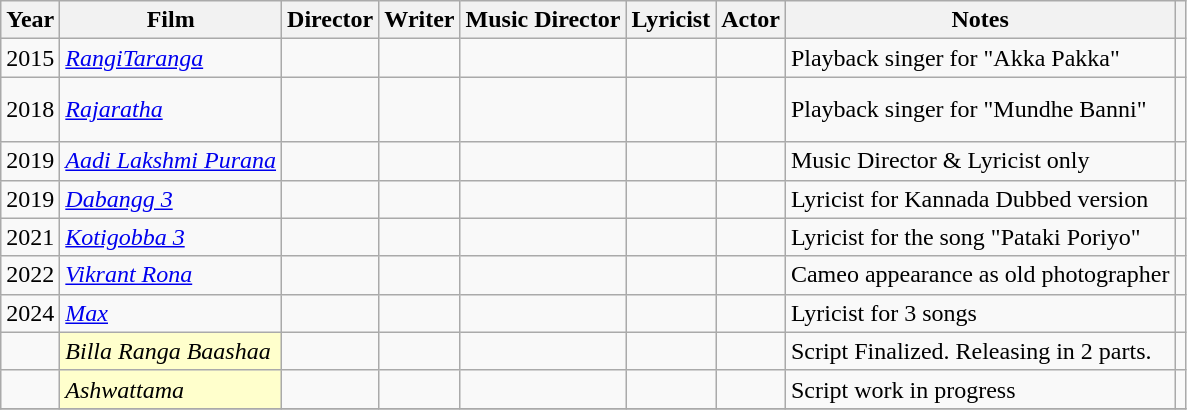<table class="wikitable sortable">
<tr>
<th>Year</th>
<th>Film</th>
<th>Director</th>
<th>Writer</th>
<th>Music Director</th>
<th>Lyricist</th>
<th>Actor</th>
<th>Notes</th>
<th></th>
</tr>
<tr>
<td>2015</td>
<td><em><a href='#'>RangiTaranga</a></em></td>
<td></td>
<td></td>
<td></td>
<td></td>
<td></td>
<td>Playback singer for "Akka Pakka"</td>
<td></td>
</tr>
<tr>
<td>2018</td>
<td><em><a href='#'>Rajaratha</a></em></td>
<td></td>
<td></td>
<td></td>
<td></td>
<td></td>
<td>Playback singer for "Mundhe Banni"</td>
<td><br><br></td>
</tr>
<tr>
<td>2019</td>
<td><em><a href='#'>Aadi Lakshmi Purana</a></em></td>
<td></td>
<td></td>
<td></td>
<td></td>
<td></td>
<td>Music Director & Lyricist only</td>
<td></td>
</tr>
<tr>
<td>2019</td>
<td><em><a href='#'>Dabangg 3</a></em></td>
<td></td>
<td></td>
<td></td>
<td></td>
<td></td>
<td>Lyricist for Kannada Dubbed version</td>
<td></td>
</tr>
<tr>
<td>2021</td>
<td><em><a href='#'>Kotigobba 3</a></em></td>
<td></td>
<td></td>
<td></td>
<td></td>
<td></td>
<td>Lyricist for the song "Pataki Poriyo"</td>
<td></td>
</tr>
<tr>
<td>2022</td>
<td><em><a href='#'>Vikrant Rona</a></em></td>
<td></td>
<td></td>
<td></td>
<td></td>
<td></td>
<td>Cameo appearance as old photographer</td>
<td></td>
</tr>
<tr>
<td>2024</td>
<td><em><a href='#'>Max</a></em></td>
<td></td>
<td></td>
<td></td>
<td></td>
<td></td>
<td>Lyricist for 3 songs</td>
<td></td>
</tr>
<tr>
<td></td>
<td style="background:#FFFFCC;"><em>Billa Ranga Baashaa </em> </td>
<td></td>
<td></td>
<td></td>
<td></td>
<td></td>
<td>Script Finalized. Releasing in 2 parts.</td>
<td></td>
</tr>
<tr>
<td></td>
<td style="background:#FFFFCC;"><em>Ashwattama</em> </td>
<td></td>
<td></td>
<td></td>
<td></td>
<td></td>
<td>Script work in progress</td>
<td></td>
</tr>
<tr>
</tr>
</table>
